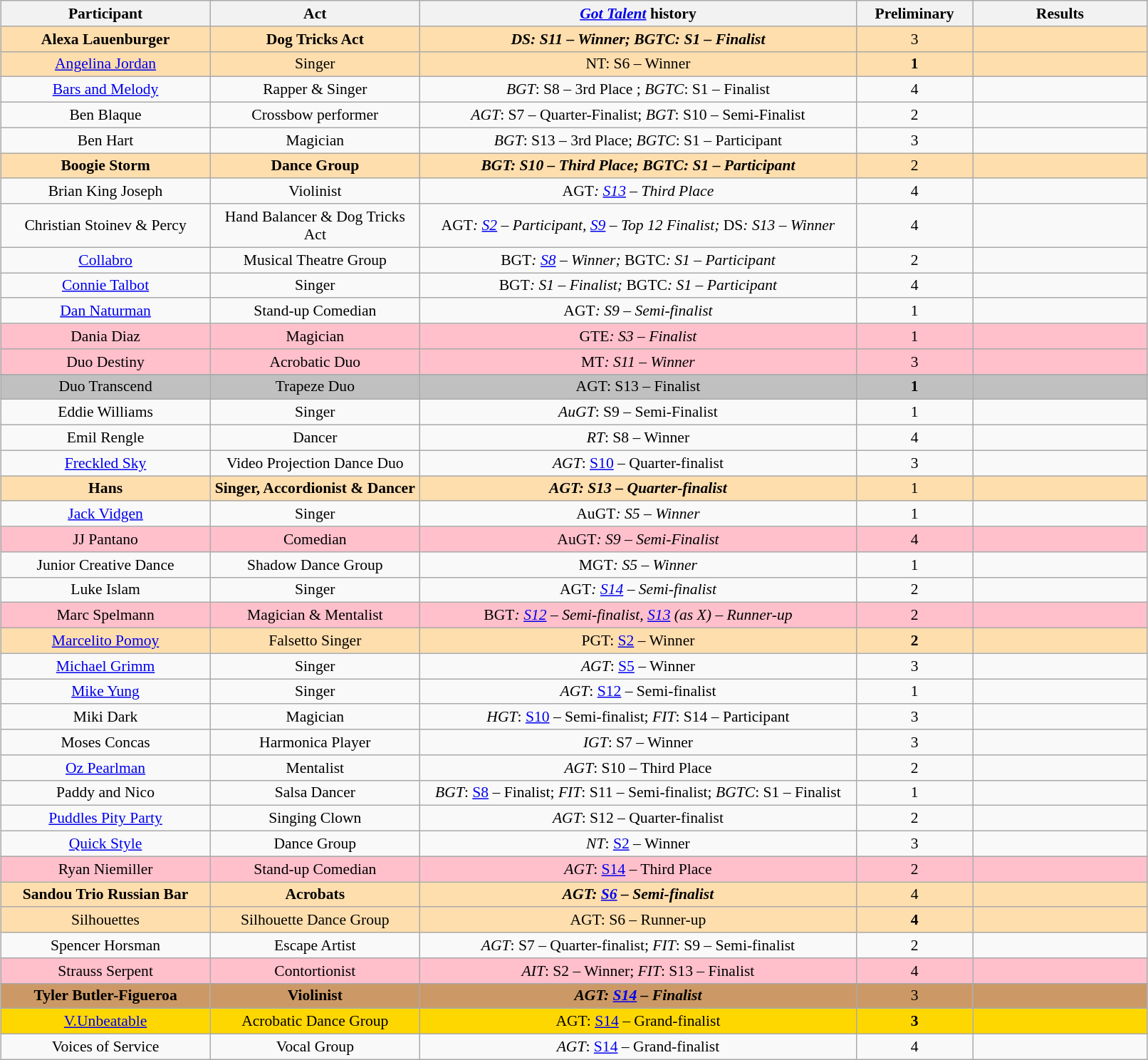<table class="sortable wikitable" style="margin-left: auto; margin-right: auto; border: none; text-align:center; width:85%; font-size:90%">
<tr>
<th style="width:12%;">Participant</th>
<th style="width:12%;"class="unsortable">Act</th>
<th style="width:25%;" class="unsortable"><em><a href='#'>Got Talent</a></em> history</th>
<th style="width:5%;">Preliminary</th>
<th style="width:10%;">Results</th>
</tr>
<tr style="background:Navajowhite;">
<td><strong>Alexa Lauenburger</strong></td>
<td><strong>Dog Tricks Act</strong></td>
<td><strong><em>DS<em>: S11 – Winner; </em>BGTC<em>: S1 – Finalist<strong></td>
<td></strong>3<strong></td>
<td></strong><strong></td>
</tr>
<tr style="background:NavajoWhite;">
<td></strong><a href='#'>Angelina Jordan</a><strong> </td>
<td></strong>Singer<strong></td>
<td></em></strong>NT</em>: S6 – Winner</strong></td>
<td><strong>1</strong></td>
<td><strong></strong></td>
</tr>
<tr>
<td><a href='#'>Bars and Melody</a></td>
<td>Rapper & Singer</td>
<td><em>BGT</em>: S8 – 3rd Place ; <em>BGTC</em>: S1 – Finalist</td>
<td>4</td>
<td></td>
</tr>
<tr>
<td>Ben Blaque</td>
<td>Crossbow performer</td>
<td><em>AGT</em>: S7 – Quarter-Finalist;  <em>BGT</em>: S10 – Semi-Finalist</td>
<td>2</td>
<td></td>
</tr>
<tr>
<td>Ben Hart</td>
<td>Magician</td>
<td><em>BGT</em>: S13 – 3rd Place; <em>BGTC</em>: S1 – Participant</td>
<td>3</td>
<td></td>
</tr>
<tr style="background:NavajoWhite;">
<td><strong>Boogie Storm</strong> </td>
<td><strong>Dance Group</strong></td>
<td><strong><em>BGT<em>: S10 – Third Place; </em>BGTC<em>: S1 – Participant<strong></td>
<td></strong>2<strong></td>
<td></strong><strong></td>
</tr>
<tr>
<td>Brian King Joseph</td>
<td>Violinist</td>
<td></em>AGT<em>: <a href='#'>S13</a> – Third Place</td>
<td>4</td>
<td></td>
</tr>
<tr>
<td>Christian Stoinev & Percy</td>
<td>Hand Balancer & Dog Tricks Act</td>
<td></em>AGT<em>: <a href='#'>S2</a> – Participant, <a href='#'>S9</a> – Top 12 Finalist; </em>DS<em>: S13 – Winner</td>
<td>4</td>
<td></td>
</tr>
<tr>
<td><a href='#'>Collabro</a></td>
<td>Musical Theatre Group</td>
<td></em>BGT<em>: <a href='#'>S8</a> – Winner; </em>BGTC<em>: S1 – Participant</td>
<td>2</td>
<td></td>
</tr>
<tr>
<td><a href='#'>Connie Talbot</a></td>
<td>Singer</td>
<td></em>BGT<em>: S1 – Finalist; </em>BGTC<em>: S1 – Participant</td>
<td>4</td>
<td></td>
</tr>
<tr>
<td><a href='#'>Dan Naturman</a></td>
<td>Stand-up Comedian</td>
<td></em>AGT<em>: S9 – Semi-finalist</td>
<td>1</td>
<td></td>
</tr>
<tr style="background:pink;">
<td>Dania Diaz</td>
<td>Magician</td>
<td></em>GTE<em>: S3 – Finalist</td>
<td>1</td>
<td></td>
</tr>
<tr style="background:pink;">
<td>Duo Destiny</td>
<td>Acrobatic Duo</td>
<td></em>MT<em>: S11 – Winner</td>
<td>3</td>
<td></td>
</tr>
<tr>
</tr>
<tr style="background:Silver;">
<td></strong>Duo Transcend<strong></td>
<td></strong>Trapeze Duo<strong></td>
<td></em></strong>AGT</em>: S13 – Finalist</strong></td>
<td><strong>1</strong></td>
<td><strong></strong></td>
</tr>
<tr>
<td>Eddie Williams</td>
<td>Singer</td>
<td><em>AuGT</em>: S9 – Semi-Finalist</td>
<td>1</td>
<td></td>
</tr>
<tr>
<td>Emil Rengle</td>
<td>Dancer</td>
<td><em>RT</em>: S8 – Winner</td>
<td>4</td>
<td></td>
</tr>
<tr>
<td><a href='#'>Freckled Sky</a></td>
<td>Video Projection Dance Duo</td>
<td><em>AGT</em>: <a href='#'>S10</a> – Quarter-finalist</td>
<td>3</td>
<td></td>
</tr>
<tr style="background:Navajowhite;">
<td><strong>Hans</strong></td>
<td><strong>Singer, Accordionist & Dancer</strong></td>
<td><strong><em>AGT<em>: S13 – Quarter-finalist<strong></td>
<td></strong>1<strong></td>
<td></strong><strong></td>
</tr>
<tr>
<td><a href='#'>Jack Vidgen</a></td>
<td>Singer</td>
<td></em>AuGT<em>: S5 – Winner</td>
<td>1</td>
<td></td>
</tr>
<tr style="background:pink;">
<td>JJ Pantano</td>
<td>Comedian</td>
<td></em>AuGT<em>: S9 – Semi-Finalist</td>
<td>4</td>
<td></td>
</tr>
<tr>
<td>Junior Creative Dance</td>
<td>Shadow Dance Group</td>
<td></em>MGT<em>: S5 – Winner</td>
<td>1</td>
<td></td>
</tr>
<tr>
<td>Luke Islam</td>
<td>Singer</td>
<td></em>AGT<em>: <a href='#'>S14</a> – Semi-finalist</td>
<td>2</td>
<td></td>
</tr>
<tr style="background:pink;">
<td>Marc Spelmann</td>
<td>Magician & Mentalist</td>
<td></em>BGT<em>: <a href='#'>S12</a> – Semi-finalist, <a href='#'>S13</a> (as X) – Runner-up</td>
<td>2</td>
<td></td>
</tr>
<tr style="background:Navajowhite;">
<td></strong><a href='#'>Marcelito Pomoy</a><strong></td>
<td></strong>Falsetto Singer<strong></td>
<td></em></strong>PGT</em>: <a href='#'>S2</a> – Winner</strong></td>
<td><strong>2</strong></td>
<td><strong></strong></td>
</tr>
<tr>
<td><a href='#'>Michael Grimm</a></td>
<td>Singer</td>
<td><em>AGT</em>: <a href='#'>S5</a> – Winner</td>
<td>3</td>
<td></td>
</tr>
<tr>
<td><a href='#'>Mike Yung</a></td>
<td>Singer</td>
<td><em>AGT</em>: <a href='#'>S12</a> – Semi-finalist</td>
<td>1</td>
<td></td>
</tr>
<tr>
<td>Miki Dark</td>
<td>Magician</td>
<td><em>HGT</em>: <a href='#'>S10</a> – Semi-finalist; <em>FIT</em>: S14 – Participant</td>
<td>3</td>
<td></td>
</tr>
<tr>
<td>Moses Concas</td>
<td>Harmonica Player</td>
<td><em>IGT</em>: S7 – Winner</td>
<td>3</td>
<td></td>
</tr>
<tr>
<td><a href='#'>Oz Pearlman</a></td>
<td>Mentalist</td>
<td><em>AGT</em>: S10 – Third Place</td>
<td>2</td>
<td></td>
</tr>
<tr>
<td>Paddy and Nico</td>
<td>Salsa Dancer</td>
<td><em>BGT</em>: <a href='#'>S8</a> – Finalist; <em>FIT</em>: S11 – Semi-finalist; <em>BGTC</em>: S1 – Finalist</td>
<td>1</td>
<td></td>
</tr>
<tr>
<td><a href='#'>Puddles Pity Party</a></td>
<td>Singing Clown</td>
<td><em>AGT</em>: S12 – Quarter-finalist</td>
<td>2</td>
<td></td>
</tr>
<tr>
<td><a href='#'>Quick Style</a></td>
<td>Dance Group</td>
<td><em>NT</em>: <a href='#'>S2</a> – Winner</td>
<td>3</td>
<td></td>
</tr>
<tr style="background:pink;">
<td>Ryan Niemiller</td>
<td>Stand-up Comedian</td>
<td><em>AGT</em>: <a href='#'>S14</a> – Third Place</td>
<td>2</td>
<td></td>
</tr>
<tr style="background:Navajowhite;">
<td><strong>Sandou Trio Russian Bar</strong></td>
<td><strong>Acrobats</strong></td>
<td><strong><em>AGT<em>: <a href='#'>S6</a> – Semi-finalist<strong></td>
<td></strong>4<strong></td>
<td></strong><strong></td>
</tr>
<tr style="background:NavajoWhite;">
<td></strong>Silhouettes<strong> </td>
<td></strong>Silhouette Dance Group<strong></td>
<td></em></strong>AGT</em>: S6 – Runner-up</strong></td>
<td><strong>4</strong></td>
<td><strong></strong></td>
</tr>
<tr>
<td>Spencer Horsman</td>
<td>Escape Artist</td>
<td><em>AGT</em>: S7 – Quarter-finalist; <em>FIT</em>: S9 – Semi-finalist</td>
<td>2</td>
<td></td>
</tr>
<tr style="background:pink;">
<td>Strauss Serpent</td>
<td>Contortionist</td>
<td><em>AIT</em>: S2 – Winner; <em>FIT</em>: S13 – Finalist</td>
<td>4</td>
<td></td>
</tr>
<tr style="background:#c96;">
<td><strong>Tyler Butler-Figueroa</strong></td>
<td><strong>Violinist</strong></td>
<td><strong><em>AGT<em>: <a href='#'>S14</a> – Finalist<strong></td>
<td></strong>3<strong></td>
<td></strong><strong></td>
</tr>
<tr style="background:Gold;">
<td></strong><a href='#'>V.Unbeatable</a><strong> </td>
<td></strong>Acrobatic Dance Group<strong></td>
<td></em></strong>AGT</em>: <a href='#'>S14</a> – Grand-finalist</strong></td>
<td><strong>3</strong></td>
<td><strong></strong></td>
</tr>
<tr>
<td>Voices of Service</td>
<td>Vocal Group</td>
<td><em>AGT</em>: <a href='#'>S14</a> – Grand-finalist</td>
<td>4</td>
<td></td>
</tr>
</table>
